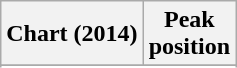<table class="wikitable sortable plainrowheaders" style="text-align:center">
<tr>
<th>Chart (2014)</th>
<th>Peak<br>position</th>
</tr>
<tr>
</tr>
<tr>
</tr>
<tr>
</tr>
<tr>
</tr>
<tr>
</tr>
</table>
